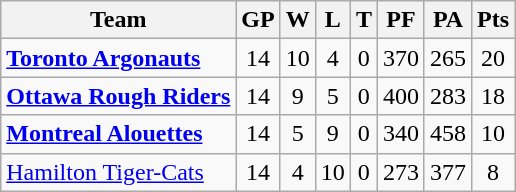<table class="wikitable" style="float:left; margin-right:1em">
<tr>
<th>Team</th>
<th>GP</th>
<th>W</th>
<th>L</th>
<th>T</th>
<th>PF</th>
<th>PA</th>
<th>Pts</th>
</tr>
<tr align="center">
<td align="left"><strong><a href='#'>Toronto Argonauts</a></strong></td>
<td>14</td>
<td>10</td>
<td>4</td>
<td>0</td>
<td>370</td>
<td>265</td>
<td>20</td>
</tr>
<tr align="center">
<td align="left"><strong><a href='#'>Ottawa Rough Riders</a></strong></td>
<td>14</td>
<td>9</td>
<td>5</td>
<td>0</td>
<td>400</td>
<td>283</td>
<td>18</td>
</tr>
<tr align="center">
<td align="left"><strong><a href='#'>Montreal Alouettes</a></strong></td>
<td>14</td>
<td>5</td>
<td>9</td>
<td>0</td>
<td>340</td>
<td>458</td>
<td>10</td>
</tr>
<tr align="center">
<td align="left"><a href='#'>Hamilton Tiger-Cats</a></td>
<td>14</td>
<td>4</td>
<td>10</td>
<td>0</td>
<td>273</td>
<td>377</td>
<td>8</td>
</tr>
</table>
